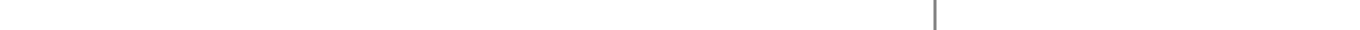<table style="width:1000px; text-align:center;">
<tr style="color:white;">
<td style="background:">2.9</td>
<td style="background:">1.1</td>
<td style="background:">34.0%</td>
<td style="background:"><strong>44.0%</strong></td>
<td style="background:gray; width:0.2%;"></td>
<td style="background:">16.5%</td>
<td style="background:">1.3</td>
</tr>
<tr>
<td></td>
<td></td>
<td></td>
<td></td>
<td></td>
<td></td>
<td></td>
</tr>
</table>
